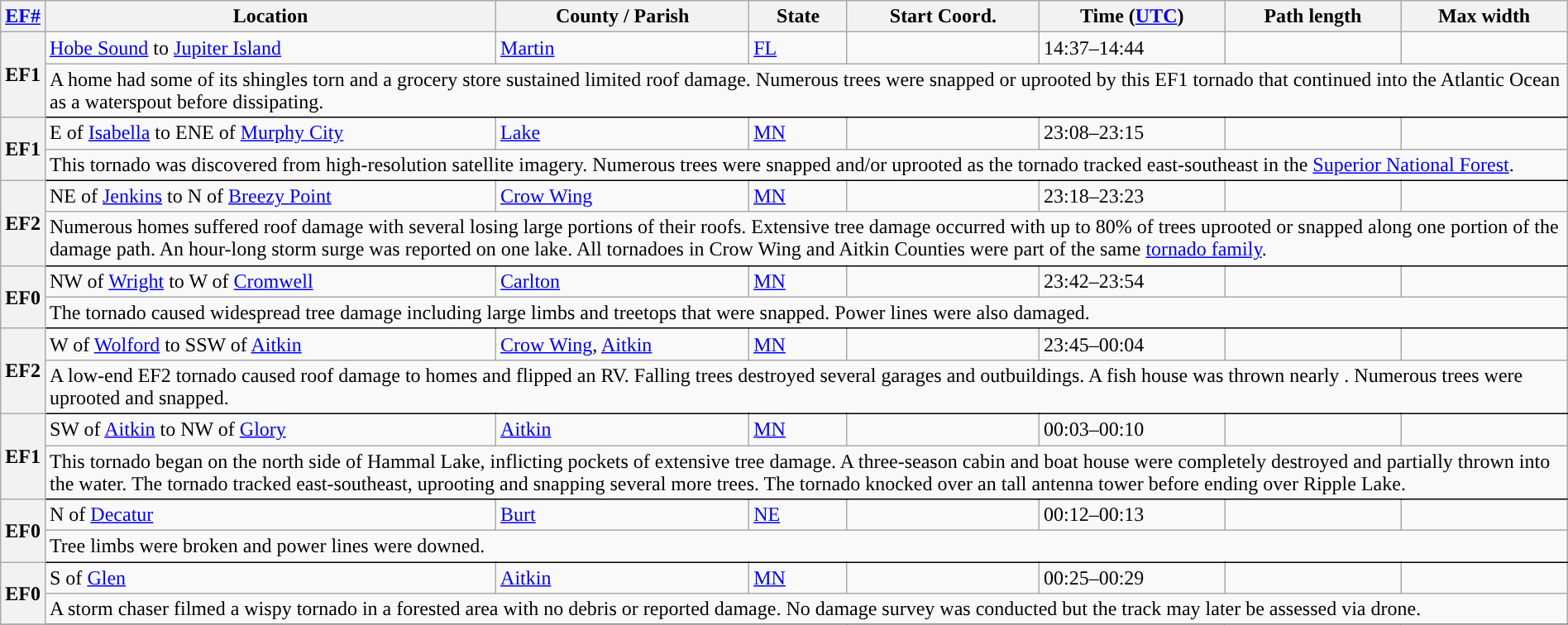<table class="wikitable sortable" style="width:100%;">
<tr>
<th scope="col" width="2%" align="center"><a href='#'>EF#</a></th>
<th scope="col" align="center" class="unsortable">Location</th>
<th scope="col" align="center" class="unsortable">County / Parish</th>
<th scope="col" align="center">State</th>
<th scope="col" align="center">Start Coord.</th>
<th scope="col" align="center">Time (<a href='#'>UTC</a>)</th>
<th scope="col" align="center">Path length</th>
<th scope="col" align="center">Max width</th>
</tr>
<tr>
<th scope="row" rowspan="2" style="background-color:#">EF1</th>
<td><a href='#'>Hobe Sound</a> to <a href='#'>Jupiter Island</a></td>
<td><a href='#'>Martin</a></td>
<td><a href='#'>FL</a></td>
<td></td>
<td>14:37–14:44</td>
<td></td>
<td></td>
</tr>
<tr class="expand-child">
<td colspan="8" style=" border-bottom: 1px solid black;">A home had some of its shingles torn and a grocery store sustained limited roof damage. Numerous trees were snapped or uprooted by this EF1 tornado that continued into the Atlantic Ocean as a waterspout before dissipating.</td>
</tr>
<tr>
<th scope="row" rowspan="2" style="background-color:#">EF1</th>
<td>E of <a href='#'>Isabella</a> to ENE of <a href='#'>Murphy City</a></td>
<td><a href='#'>Lake</a></td>
<td><a href='#'>MN</a></td>
<td></td>
<td>23:08–23:15</td>
<td></td>
<td></td>
</tr>
<tr class="expand-child">
<td colspan="8" style=" border-bottom: 1px solid black;">This tornado was discovered from high-resolution satellite imagery. Numerous trees were snapped and/or uprooted as the tornado tracked east-southeast in the <a href='#'>Superior National Forest</a>.</td>
</tr>
<tr>
<th scope="row" rowspan="2" style="background-color:#">EF2</th>
<td>NE of <a href='#'>Jenkins</a> to N of <a href='#'>Breezy Point</a></td>
<td><a href='#'>Crow Wing</a></td>
<td><a href='#'>MN</a></td>
<td></td>
<td>23:18–23:23</td>
<td></td>
<td></td>
</tr>
<tr class="expand-child">
<td colspan="8" style=" border-bottom: 1px solid black;">Numerous homes suffered roof damage with several losing large portions of their roofs. Extensive tree damage occurred with up to 80% of trees uprooted or snapped along one portion of the damage path. An hour-long  storm surge was reported on one lake. All tornadoes in Crow Wing and Aitkin Counties were part of the same <a href='#'>tornado family</a>.</td>
</tr>
<tr>
<th scope="row" rowspan="2" style="background-color:#">EF0</th>
<td>NW of <a href='#'>Wright</a> to W of <a href='#'>Cromwell</a></td>
<td><a href='#'>Carlton</a></td>
<td><a href='#'>MN</a></td>
<td></td>
<td>23:42–23:54</td>
<td></td>
<td></td>
</tr>
<tr class="expand-child">
<td colspan="8" style=" border-bottom: 1px solid black;">The tornado caused widespread tree damage including large limbs and treetops that were snapped. Power lines were also damaged.</td>
</tr>
<tr>
<th scope="row" rowspan="2" style="background-color:#">EF2</th>
<td>W of <a href='#'>Wolford</a> to SSW of <a href='#'>Aitkin</a></td>
<td><a href='#'>Crow Wing</a>, <a href='#'>Aitkin</a></td>
<td><a href='#'>MN</a></td>
<td></td>
<td>23:45–00:04</td>
<td></td>
<td></td>
</tr>
<tr class="expand-child">
<td colspan="8" style=" border-bottom: 1px solid black;">A low-end EF2 tornado caused roof damage to homes and flipped an RV. Falling trees destroyed several garages and outbuildings. A fish house was thrown nearly . Numerous trees were uprooted and snapped.</td>
</tr>
<tr>
<th scope="row" rowspan="2" style="background-color:#">EF1</th>
<td>SW of <a href='#'>Aitkin</a> to NW of <a href='#'>Glory</a></td>
<td><a href='#'>Aitkin</a></td>
<td><a href='#'>MN</a></td>
<td></td>
<td>00:03–00:10</td>
<td></td>
<td></td>
</tr>
<tr class="expand-child">
<td colspan="8" style=" border-bottom: 1px solid black;">This tornado began on the north side of Hammal Lake, inflicting pockets of extensive tree damage. A three-season cabin and boat house were completely destroyed and partially thrown into the water. The tornado tracked east-southeast, uprooting and snapping several more trees. The tornado knocked over an  tall antenna tower before ending over Ripple Lake.</td>
</tr>
<tr>
<th scope="row" rowspan="2" style="background-color:#">EF0</th>
<td>N of <a href='#'>Decatur</a></td>
<td><a href='#'>Burt</a></td>
<td><a href='#'>NE</a></td>
<td></td>
<td>00:12–00:13</td>
<td></td>
<td></td>
</tr>
<tr class="expand-child">
<td colspan="8" style=" border-bottom: 1px solid black;">Tree limbs were broken and power lines were downed.</td>
</tr>
<tr>
<th scope="row" rowspan="2" style="background-color:#">EF0</th>
<td>S of <a href='#'>Glen</a></td>
<td><a href='#'>Aitkin</a></td>
<td><a href='#'>MN</a></td>
<td></td>
<td>00:25–00:29</td>
<td></td>
<td></td>
</tr>
<tr class="expand-child">
<td colspan="8" style=" border-bottom: 1px solid black;">A storm chaser filmed a wispy tornado in a forested area with no debris or reported damage. No damage survey was conducted but the track may later be assessed via drone.</td>
</tr>
<tr>
</tr>
</table>
